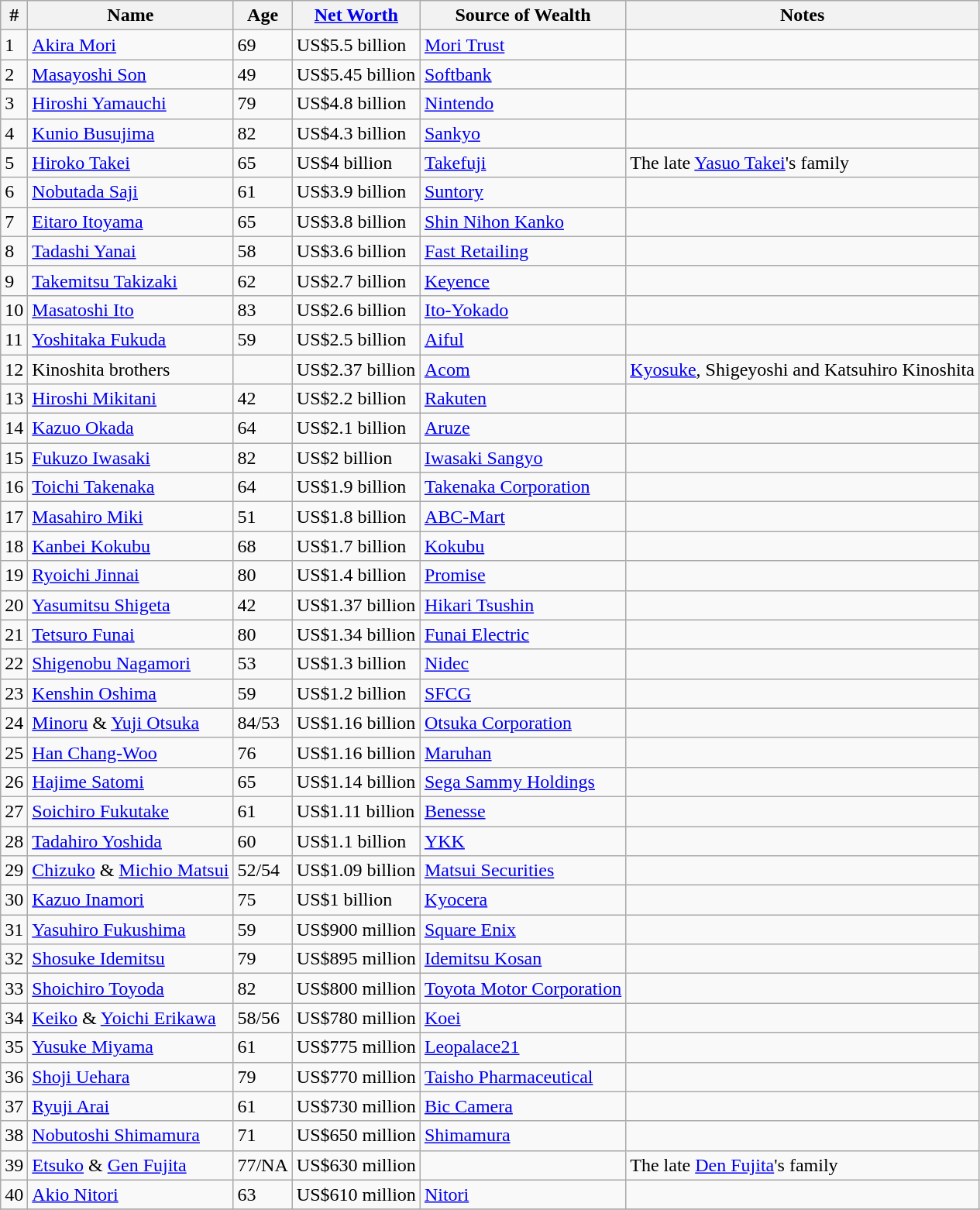<table class="wikitable">
<tr>
<th>#</th>
<th>Name</th>
<th>Age</th>
<th><a href='#'>Net Worth</a></th>
<th>Source of Wealth</th>
<th>Notes</th>
</tr>
<tr>
<td>1</td>
<td><a href='#'>Akira Mori</a></td>
<td>69</td>
<td>US$5.5 billion</td>
<td><a href='#'>Mori Trust</a></td>
<td></td>
</tr>
<tr>
<td>2</td>
<td><a href='#'>Masayoshi Son</a></td>
<td>49</td>
<td>US$5.45 billion</td>
<td><a href='#'>Softbank</a></td>
<td></td>
</tr>
<tr>
<td>3</td>
<td><a href='#'>Hiroshi Yamauchi</a></td>
<td>79</td>
<td>US$4.8 billion</td>
<td><a href='#'>Nintendo</a></td>
<td></td>
</tr>
<tr>
<td>4</td>
<td><a href='#'>Kunio Busujima</a></td>
<td>82</td>
<td>US$4.3 billion</td>
<td><a href='#'>Sankyo</a></td>
<td></td>
</tr>
<tr>
<td>5</td>
<td><a href='#'>Hiroko Takei</a></td>
<td>65</td>
<td>US$4 billion</td>
<td><a href='#'>Takefuji</a></td>
<td>The late <a href='#'>Yasuo Takei</a>'s family</td>
</tr>
<tr>
<td>6</td>
<td><a href='#'>Nobutada Saji</a></td>
<td>61</td>
<td>US$3.9 billion</td>
<td><a href='#'>Suntory</a></td>
<td></td>
</tr>
<tr>
<td>7</td>
<td><a href='#'>Eitaro Itoyama</a></td>
<td>65</td>
<td>US$3.8 billion</td>
<td><a href='#'>Shin Nihon Kanko</a></td>
<td></td>
</tr>
<tr>
<td>8</td>
<td><a href='#'>Tadashi Yanai</a></td>
<td>58</td>
<td>US$3.6 billion</td>
<td><a href='#'>Fast Retailing</a></td>
<td></td>
</tr>
<tr>
<td>9</td>
<td><a href='#'>Takemitsu Takizaki</a></td>
<td>62</td>
<td>US$2.7 billion</td>
<td><a href='#'>Keyence</a></td>
<td></td>
</tr>
<tr>
<td>10</td>
<td><a href='#'>Masatoshi Ito</a></td>
<td>83</td>
<td>US$2.6 billion</td>
<td><a href='#'>Ito-Yokado</a></td>
<td></td>
</tr>
<tr>
<td>11</td>
<td><a href='#'>Yoshitaka Fukuda</a></td>
<td>59</td>
<td>US$2.5 billion</td>
<td><a href='#'>Aiful</a></td>
<td></td>
</tr>
<tr>
<td>12</td>
<td>Kinoshita brothers</td>
<td></td>
<td>US$2.37 billion</td>
<td><a href='#'>Acom</a></td>
<td><a href='#'>Kyosuke</a>, Shigeyoshi and Katsuhiro Kinoshita</td>
</tr>
<tr>
<td>13</td>
<td><a href='#'>Hiroshi Mikitani</a></td>
<td>42</td>
<td>US$2.2 billion</td>
<td><a href='#'>Rakuten</a></td>
<td></td>
</tr>
<tr>
<td>14</td>
<td><a href='#'>Kazuo Okada</a></td>
<td>64</td>
<td>US$2.1 billion</td>
<td><a href='#'>Aruze</a></td>
<td></td>
</tr>
<tr>
<td>15</td>
<td><a href='#'>Fukuzo Iwasaki</a></td>
<td>82</td>
<td>US$2 billion</td>
<td><a href='#'>Iwasaki Sangyo</a></td>
<td></td>
</tr>
<tr>
<td>16</td>
<td><a href='#'>Toichi Takenaka</a></td>
<td>64</td>
<td>US$1.9 billion</td>
<td><a href='#'>Takenaka Corporation</a></td>
<td></td>
</tr>
<tr>
<td>17</td>
<td><a href='#'>Masahiro Miki</a></td>
<td>51</td>
<td>US$1.8 billion</td>
<td><a href='#'>ABC-Mart</a></td>
<td></td>
</tr>
<tr>
<td>18</td>
<td><a href='#'>Kanbei Kokubu</a></td>
<td>68</td>
<td>US$1.7 billion</td>
<td><a href='#'>Kokubu</a></td>
<td></td>
</tr>
<tr>
<td>19</td>
<td><a href='#'>Ryoichi Jinnai</a></td>
<td>80</td>
<td>US$1.4 billion</td>
<td><a href='#'>Promise</a></td>
<td></td>
</tr>
<tr>
<td>20</td>
<td><a href='#'>Yasumitsu Shigeta</a></td>
<td>42</td>
<td>US$1.37 billion</td>
<td><a href='#'>Hikari Tsushin</a></td>
<td></td>
</tr>
<tr>
<td>21</td>
<td><a href='#'>Tetsuro Funai</a></td>
<td>80</td>
<td>US$1.34 billion</td>
<td><a href='#'>Funai Electric</a></td>
<td></td>
</tr>
<tr>
<td>22</td>
<td><a href='#'>Shigenobu Nagamori</a></td>
<td>53</td>
<td>US$1.3 billion</td>
<td><a href='#'>Nidec</a></td>
<td></td>
</tr>
<tr>
<td>23</td>
<td><a href='#'>Kenshin Oshima</a></td>
<td>59</td>
<td>US$1.2 billion</td>
<td><a href='#'>SFCG</a></td>
<td></td>
</tr>
<tr>
<td>24</td>
<td><a href='#'>Minoru</a> & <a href='#'>Yuji Otsuka</a></td>
<td>84/53</td>
<td>US$1.16 billion</td>
<td><a href='#'>Otsuka Corporation</a></td>
<td></td>
</tr>
<tr>
<td>25</td>
<td><a href='#'>Han Chang-Woo</a></td>
<td>76</td>
<td>US$1.16 billion</td>
<td><a href='#'>Maruhan</a></td>
<td></td>
</tr>
<tr>
<td>26</td>
<td><a href='#'>Hajime Satomi</a></td>
<td>65</td>
<td>US$1.14 billion</td>
<td><a href='#'>Sega Sammy Holdings</a></td>
<td></td>
</tr>
<tr>
<td>27</td>
<td><a href='#'>Soichiro Fukutake</a></td>
<td>61</td>
<td>US$1.11 billion</td>
<td><a href='#'>Benesse</a></td>
<td></td>
</tr>
<tr>
<td>28</td>
<td><a href='#'>Tadahiro Yoshida</a></td>
<td>60</td>
<td>US$1.1 billion</td>
<td><a href='#'>YKK</a></td>
<td></td>
</tr>
<tr>
<td>29</td>
<td><a href='#'>Chizuko</a> & <a href='#'>Michio Matsui</a></td>
<td>52/54</td>
<td>US$1.09 billion</td>
<td><a href='#'>Matsui Securities</a></td>
<td></td>
</tr>
<tr>
<td>30</td>
<td><a href='#'>Kazuo Inamori</a></td>
<td>75</td>
<td>US$1 billion</td>
<td><a href='#'>Kyocera</a></td>
<td></td>
</tr>
<tr>
<td>31</td>
<td><a href='#'>Yasuhiro Fukushima</a></td>
<td>59</td>
<td>US$900 million</td>
<td><a href='#'>Square Enix</a></td>
<td></td>
</tr>
<tr>
<td>32</td>
<td><a href='#'>Shosuke Idemitsu</a></td>
<td>79</td>
<td>US$895 million</td>
<td><a href='#'>Idemitsu Kosan</a></td>
<td></td>
</tr>
<tr>
<td>33</td>
<td><a href='#'>Shoichiro Toyoda</a></td>
<td>82</td>
<td>US$800 million</td>
<td><a href='#'>Toyota Motor Corporation</a></td>
<td></td>
</tr>
<tr>
<td>34</td>
<td><a href='#'>Keiko</a> & <a href='#'>Yoichi Erikawa</a></td>
<td>58/56</td>
<td>US$780 million</td>
<td><a href='#'>Koei</a></td>
<td></td>
</tr>
<tr>
<td>35</td>
<td><a href='#'>Yusuke Miyama</a></td>
<td>61</td>
<td>US$775 million</td>
<td><a href='#'>Leopalace21</a></td>
<td></td>
</tr>
<tr>
<td>36</td>
<td><a href='#'>Shoji Uehara</a></td>
<td>79</td>
<td>US$770 million</td>
<td><a href='#'>Taisho Pharmaceutical</a></td>
<td></td>
</tr>
<tr>
<td>37</td>
<td><a href='#'>Ryuji Arai</a></td>
<td>61</td>
<td>US$730 million</td>
<td><a href='#'>Bic Camera</a></td>
<td></td>
</tr>
<tr>
<td>38</td>
<td><a href='#'>Nobutoshi Shimamura</a></td>
<td>71</td>
<td>US$650 million</td>
<td><a href='#'>Shimamura</a></td>
<td></td>
</tr>
<tr>
<td>39</td>
<td><a href='#'>Etsuko</a> & <a href='#'>Gen Fujita</a></td>
<td>77/NA</td>
<td>US$630 million</td>
<td></td>
<td>The late <a href='#'>Den Fujita</a>'s family</td>
</tr>
<tr>
<td>40</td>
<td><a href='#'>Akio Nitori</a></td>
<td>63</td>
<td>US$610 million</td>
<td><a href='#'>Nitori</a></td>
<td></td>
</tr>
<tr>
</tr>
</table>
